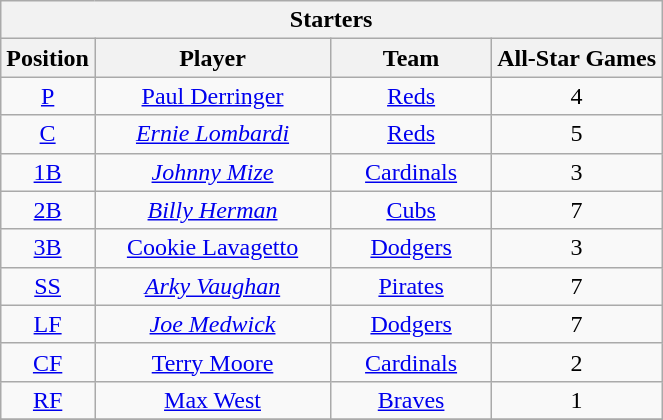<table class="wikitable" style="font-size: 100%; text-align:right;">
<tr>
<th colspan="4">Starters</th>
</tr>
<tr>
<th>Position</th>
<th width="150">Player</th>
<th width="100">Team</th>
<th>All-Star Games</th>
</tr>
<tr>
<td align="center"><a href='#'>P</a></td>
<td align="center"><a href='#'>Paul Derringer</a></td>
<td align="center"><a href='#'>Reds</a></td>
<td align="center">4</td>
</tr>
<tr>
<td align="center"><a href='#'>C</a></td>
<td align="center"><em><a href='#'>Ernie Lombardi</a></em></td>
<td align="center"><a href='#'>Reds</a></td>
<td align="center">5</td>
</tr>
<tr>
<td align="center"><a href='#'>1B</a></td>
<td align="center"><em><a href='#'>Johnny Mize</a></em></td>
<td align="center"><a href='#'>Cardinals</a></td>
<td align="center">3</td>
</tr>
<tr>
<td align="center"><a href='#'>2B</a></td>
<td align="center"><em><a href='#'>Billy Herman</a></em></td>
<td align="center"><a href='#'>Cubs</a></td>
<td align="center">7</td>
</tr>
<tr>
<td align="center"><a href='#'>3B</a></td>
<td align="center"><a href='#'>Cookie Lavagetto</a></td>
<td align="center"><a href='#'>Dodgers</a></td>
<td align="center">3</td>
</tr>
<tr>
<td align="center"><a href='#'>SS</a></td>
<td align="center"><em><a href='#'>Arky Vaughan</a></em></td>
<td align="center"><a href='#'>Pirates</a></td>
<td align="center">7</td>
</tr>
<tr>
<td align="center"><a href='#'>LF</a></td>
<td align="center"><em><a href='#'>Joe Medwick</a></em></td>
<td align="center"><a href='#'>Dodgers</a></td>
<td align="center">7</td>
</tr>
<tr>
<td align="center"><a href='#'>CF</a></td>
<td align="center"><a href='#'>Terry Moore</a></td>
<td align="center"><a href='#'>Cardinals</a></td>
<td align="center">2</td>
</tr>
<tr>
<td align="center"><a href='#'>RF</a></td>
<td align="center"><a href='#'>Max West</a></td>
<td align="center"><a href='#'>Braves</a></td>
<td align="center">1</td>
</tr>
<tr>
</tr>
</table>
